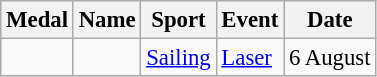<table class="wikitable sortable" style="font-size: 95%;">
<tr>
<th>Medal</th>
<th>Name</th>
<th>Sport</th>
<th>Event</th>
<th>Date</th>
</tr>
<tr>
<td></td>
<td></td>
<td><a href='#'>Sailing</a></td>
<td><a href='#'>Laser</a></td>
<td>6 August</td>
</tr>
</table>
